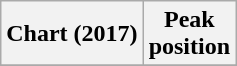<table class="wikitable sortable plainrowheaders" style="text-align:center">
<tr>
<th scope="col">Chart (2017)</th>
<th scope="col">Peak<br> position</th>
</tr>
<tr>
</tr>
</table>
